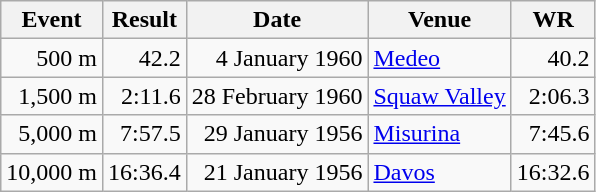<table class="wikitable">
<tr>
<th>Event</th>
<th>Result</th>
<th>Date</th>
<th>Venue</th>
<th>WR</th>
</tr>
<tr align="right">
<td>500 m</td>
<td>42.2</td>
<td>4 January 1960</td>
<td align="left"><a href='#'>Medeo</a></td>
<td>40.2</td>
</tr>
<tr align="right">
<td>1,500 m</td>
<td>2:11.6</td>
<td>28 February 1960</td>
<td align="left"><a href='#'>Squaw Valley</a></td>
<td>2:06.3</td>
</tr>
<tr align="right">
<td>5,000 m</td>
<td>7:57.5</td>
<td>29 January 1956</td>
<td align="left"><a href='#'>Misurina</a></td>
<td>7:45.6</td>
</tr>
<tr align="right">
<td>10,000 m</td>
<td>16:36.4</td>
<td>21 January 1956</td>
<td align="left"><a href='#'>Davos</a></td>
<td>16:32.6</td>
</tr>
</table>
